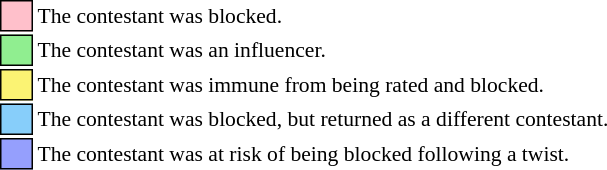<table class="toccolours" style="font-size: 90%; white-space: nowrap">
<tr>
<td style="background:pink; border:1px solid black">     </td>
<td>The contestant was blocked.</td>
</tr>
<tr>
<td style="background:lightgreen; border:1px solid black">     </td>
<td>The contestant was an influencer.</td>
</tr>
<tr>
<td style="background:#fbf373; border:1px solid black">     </td>
<td>The contestant was immune from being rated and blocked.</td>
</tr>
<tr>
<td style="background:#87CEFA; border:1px solid black">     </td>
<td>The contestant was blocked, but returned as a different contestant.</td>
</tr>
<tr>
<td style="background:#959ffd; border:1px solid black">     </td>
<td>The contestant was at risk of being blocked following a twist.</td>
</tr>
</table>
